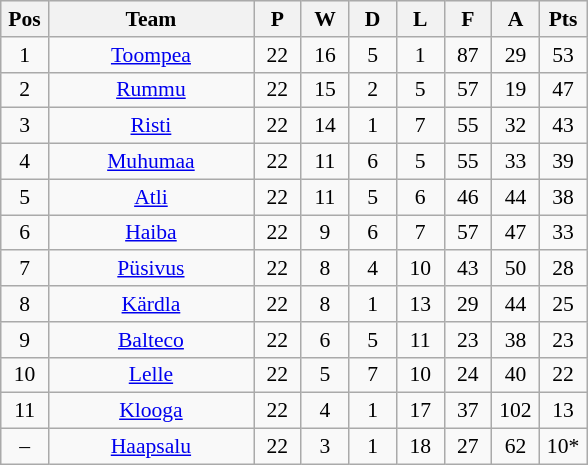<table class="wikitable" style="font-size:90%; text-align:center;">
<tr bgcolor="#efefef">
<th width="25">Pos</th>
<th width="130">Team</th>
<th width="25">P</th>
<th width="25">W</th>
<th width="25">D</th>
<th width="25">L</th>
<th width="25">F</th>
<th width="25">A</th>
<th width="25">Pts</th>
</tr>
<tr>
<td>1</td>
<td><a href='#'>Toompea</a></td>
<td>22</td>
<td>16</td>
<td>5</td>
<td>1</td>
<td>87</td>
<td>29</td>
<td>53</td>
</tr>
<tr>
<td>2</td>
<td><a href='#'>Rummu</a></td>
<td>22</td>
<td>15</td>
<td>2</td>
<td>5</td>
<td>57</td>
<td>19</td>
<td>47</td>
</tr>
<tr>
<td>3</td>
<td><a href='#'>Risti</a></td>
<td>22</td>
<td>14</td>
<td>1</td>
<td>7</td>
<td>55</td>
<td>32</td>
<td>43</td>
</tr>
<tr>
<td>4</td>
<td><a href='#'>Muhumaa</a></td>
<td>22</td>
<td>11</td>
<td>6</td>
<td>5</td>
<td>55</td>
<td>33</td>
<td>39</td>
</tr>
<tr>
<td>5</td>
<td><a href='#'>Atli</a></td>
<td>22</td>
<td>11</td>
<td>5</td>
<td>6</td>
<td>46</td>
<td>44</td>
<td>38</td>
</tr>
<tr>
<td>6</td>
<td><a href='#'>Haiba</a></td>
<td>22</td>
<td>9</td>
<td>6</td>
<td>7</td>
<td>57</td>
<td>47</td>
<td>33</td>
</tr>
<tr>
<td>7</td>
<td><a href='#'>Püsivus</a></td>
<td>22</td>
<td>8</td>
<td>4</td>
<td>10</td>
<td>43</td>
<td>50</td>
<td>28</td>
</tr>
<tr>
<td>8</td>
<td><a href='#'>Kärdla</a></td>
<td>22</td>
<td>8</td>
<td>1</td>
<td>13</td>
<td>29</td>
<td>44</td>
<td>25</td>
</tr>
<tr>
<td>9</td>
<td><a href='#'>Balteco</a></td>
<td>22</td>
<td>6</td>
<td>5</td>
<td>11</td>
<td>23</td>
<td>38</td>
<td>23</td>
</tr>
<tr>
<td>10</td>
<td><a href='#'>Lelle</a></td>
<td>22</td>
<td>5</td>
<td>7</td>
<td>10</td>
<td>24</td>
<td>40</td>
<td>22</td>
</tr>
<tr>
<td>11</td>
<td><a href='#'>Klooga</a></td>
<td>22</td>
<td>4</td>
<td>1</td>
<td>17</td>
<td>37</td>
<td>102</td>
<td>13</td>
</tr>
<tr>
<td>–</td>
<td><a href='#'>Haapsalu</a></td>
<td>22</td>
<td>3</td>
<td>1</td>
<td>18</td>
<td>27</td>
<td>62</td>
<td>10*</td>
</tr>
</table>
